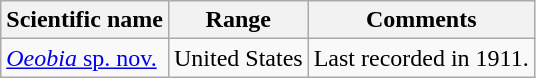<table class="wikitable">
<tr>
<th>Scientific name</th>
<th>Range</th>
<th class="unsortable">Comments</th>
</tr>
<tr>
<td><a href='#'><em>Oeobia</em> sp. nov.</a></td>
<td>United States</td>
<td>Last recorded in 1911.</td>
</tr>
</table>
